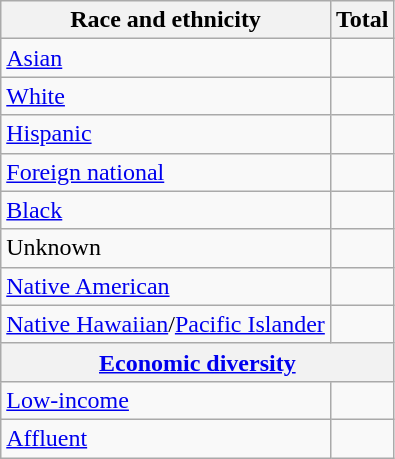<table class="wikitable floatright sortable collapsible"; text-align:right; font-size:80%;">
<tr>
<th>Race and ethnicity</th>
<th colspan="2" data-sort-type=number>Total</th>
</tr>
<tr>
<td><a href='#'>Asian</a></td>
<td align=right></td>
</tr>
<tr>
<td><a href='#'>White</a></td>
<td align=right></td>
</tr>
<tr>
<td><a href='#'>Hispanic</a></td>
<td align=right></td>
</tr>
<tr>
<td><a href='#'>Foreign national</a></td>
<td align=right></td>
</tr>
<tr>
<td><a href='#'>Black</a></td>
<td align=right></td>
</tr>
<tr>
<td>Unknown</td>
<td align=right></td>
</tr>
<tr>
<td><a href='#'>Native American</a></td>
<td align=right></td>
</tr>
<tr>
<td><a href='#'>Native Hawaiian</a>/<a href='#'>Pacific Islander</a></td>
<td align=right></td>
</tr>
<tr>
<th colspan="4" data-sort-type=number><a href='#'>Economic diversity</a></th>
</tr>
<tr>
<td><a href='#'>Low-income</a></td>
<td align=right></td>
</tr>
<tr>
<td><a href='#'>Affluent</a></td>
<td align=right></td>
</tr>
</table>
